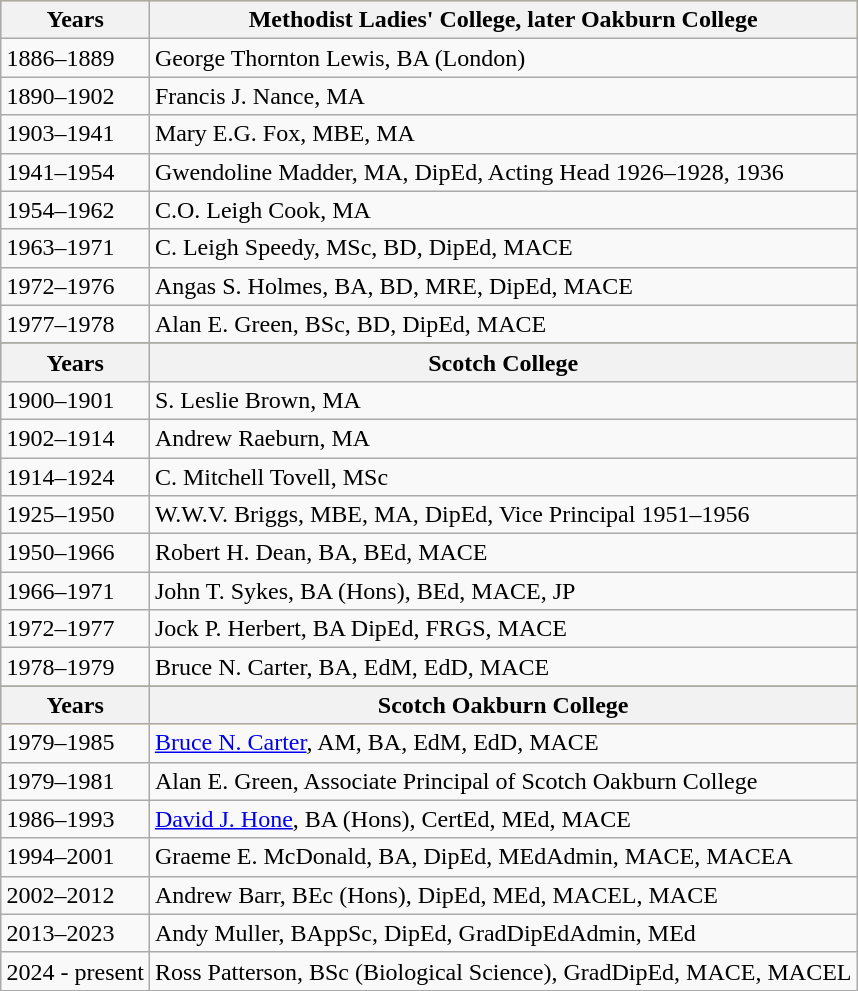<table class="wikitable" style="margin:1em auto;">
<tr bgcolor="#FFCC33">
<th>Years</th>
<th>Methodist Ladies' College, later Oakburn College</th>
</tr>
<tr>
<td>1886–1889</td>
<td>George Thornton Lewis, BA (London)</td>
</tr>
<tr>
<td>1890–1902</td>
<td>Francis J. Nance, MA</td>
</tr>
<tr>
<td>1903–1941</td>
<td>Mary E.G. Fox, MBE, MA</td>
</tr>
<tr>
<td>1941–1954</td>
<td>Gwendoline Madder, MA, DipEd, Acting Head 1926–1928, 1936</td>
</tr>
<tr>
<td>1954–1962</td>
<td>C.O. Leigh Cook, MA</td>
</tr>
<tr>
<td>1963–1971</td>
<td>C. Leigh Speedy, MSc, BD, DipEd, MACE</td>
</tr>
<tr>
<td>1972–1976</td>
<td>Angas S. Holmes, BA, BD, MRE, DipEd, MACE</td>
</tr>
<tr>
<td>1977–1978</td>
<td>Alan E. Green, BSc, BD, DipEd, MACE</td>
</tr>
<tr>
</tr>
<tr bgcolor="#FFCC33">
<th>Years</th>
<th>Scotch College</th>
</tr>
<tr>
<td>1900–1901</td>
<td>S. Leslie Brown, MA</td>
</tr>
<tr>
<td>1902–1914</td>
<td>Andrew Raeburn, MA</td>
</tr>
<tr>
<td>1914–1924</td>
<td>C. Mitchell Tovell, MSc</td>
</tr>
<tr>
<td>1925–1950</td>
<td>W.W.V. Briggs, MBE, MA, DipEd, Vice Principal 1951–1956</td>
</tr>
<tr>
<td>1950–1966</td>
<td>Robert H. Dean, BA, BEd, MACE</td>
</tr>
<tr>
<td>1966–1971</td>
<td>John T. Sykes, BA (Hons), BEd, MACE, JP</td>
</tr>
<tr>
<td>1972–1977</td>
<td>Jock P. Herbert, BA DipEd, FRGS, MACE</td>
</tr>
<tr>
<td>1978–1979</td>
<td>Bruce N. Carter, BA, EdM, EdD, MACE</td>
</tr>
<tr>
</tr>
<tr bgcolor="#FFCC33">
<th>Years</th>
<th>Scotch Oakburn College</th>
</tr>
<tr>
<td>1979–1985</td>
<td><a href='#'>Bruce N. Carter</a>, AM, BA, EdM, EdD, MACE</td>
</tr>
<tr>
<td>1979–1981</td>
<td>Alan E. Green, Associate Principal of Scotch Oakburn College</td>
</tr>
<tr>
<td>1986–1993</td>
<td><a href='#'>David J. Hone</a>, BA (Hons), CertEd, MEd, MACE</td>
</tr>
<tr>
<td>1994–2001</td>
<td>Graeme E. McDonald, BA, DipEd, MEdAdmin, MACE, MACEA</td>
</tr>
<tr>
<td>2002–2012</td>
<td>Andrew Barr, BEc (Hons), DipEd, MEd, MACEL, MACE</td>
</tr>
<tr>
<td>2013–2023</td>
<td>Andy Muller, BAppSc, DipEd, GradDipEdAdmin, MEd</td>
</tr>
<tr>
<td>2024 - present</td>
<td>Ross Patterson, BSc (Biological Science), GradDipEd, MACE, MACEL</td>
</tr>
</table>
